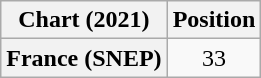<table class="wikitable plainrowheaders" style="text-align:center">
<tr>
<th scope="col">Chart (2021)</th>
<th scope="col">Position</th>
</tr>
<tr>
<th scope="row">France (SNEP)</th>
<td>33</td>
</tr>
</table>
